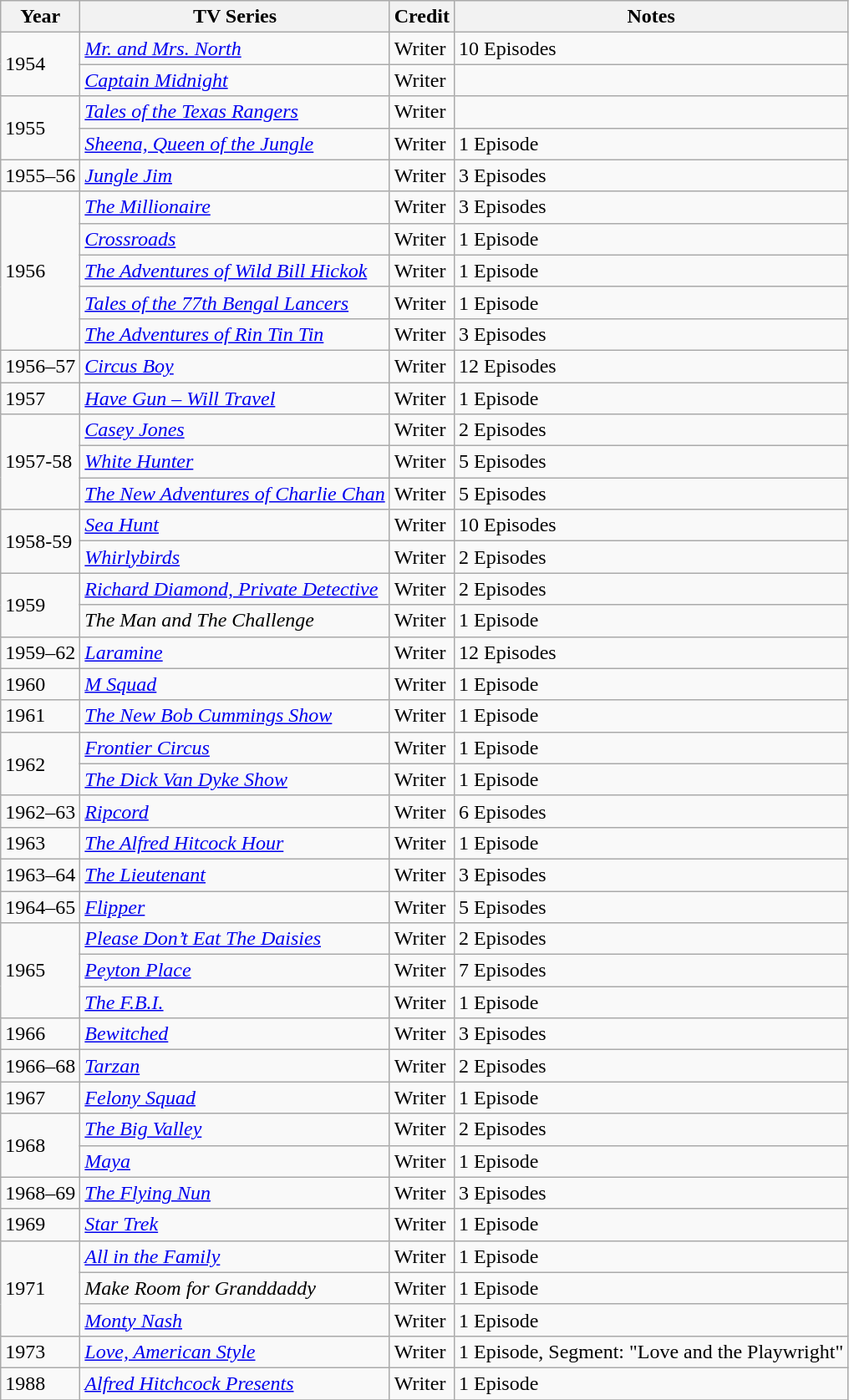<table class="wikitable">
<tr>
<th>Year</th>
<th>TV Series</th>
<th>Credit</th>
<th>Notes</th>
</tr>
<tr>
<td rowspan=2>1954</td>
<td><em><a href='#'>Mr. and Mrs. North</a></em></td>
<td>Writer</td>
<td>10 Episodes</td>
</tr>
<tr>
<td><em><a href='#'>Captain Midnight</a></em></td>
<td>Writer</td>
<td></td>
</tr>
<tr>
<td rowspan=2>1955</td>
<td><em><a href='#'>Tales of the Texas Rangers</a></em></td>
<td>Writer</td>
<td></td>
</tr>
<tr>
<td><em><a href='#'>Sheena, Queen of the Jungle</a></em></td>
<td>Writer</td>
<td>1 Episode</td>
</tr>
<tr>
<td>1955–56</td>
<td><em><a href='#'>Jungle Jim</a></em></td>
<td>Writer</td>
<td>3 Episodes</td>
</tr>
<tr>
<td rowspan=5>1956</td>
<td><em><a href='#'>The Millionaire</a></em></td>
<td>Writer</td>
<td>3 Episodes</td>
</tr>
<tr>
<td><em><a href='#'>Crossroads</a></em></td>
<td>Writer</td>
<td>1 Episode</td>
</tr>
<tr>
<td><em><a href='#'>The Adventures of Wild Bill Hickok</a></em></td>
<td>Writer</td>
<td>1 Episode</td>
</tr>
<tr>
<td><em><a href='#'>Tales of the 77th Bengal Lancers</a></em></td>
<td>Writer</td>
<td>1 Episode</td>
</tr>
<tr>
<td><em><a href='#'>The Adventures of Rin Tin Tin</a></em></td>
<td>Writer</td>
<td>3 Episodes</td>
</tr>
<tr>
<td>1956–57</td>
<td><em><a href='#'>Circus Boy</a></em></td>
<td>Writer</td>
<td>12 Episodes</td>
</tr>
<tr>
<td>1957</td>
<td><em><a href='#'>Have Gun – Will Travel</a></em></td>
<td>Writer</td>
<td>1 Episode</td>
</tr>
<tr>
<td rowspan=3>1957-58</td>
<td><em><a href='#'>Casey Jones</a></em></td>
<td>Writer</td>
<td>2 Episodes</td>
</tr>
<tr>
<td><em><a href='#'>White Hunter</a></em></td>
<td>Writer</td>
<td>5 Episodes</td>
</tr>
<tr>
<td><em><a href='#'>The New Adventures of Charlie Chan</a></em></td>
<td>Writer</td>
<td>5 Episodes</td>
</tr>
<tr>
<td rowspan=2>1958-59</td>
<td><em><a href='#'>Sea Hunt</a></em></td>
<td>Writer</td>
<td>10 Episodes</td>
</tr>
<tr>
<td><em><a href='#'>Whirlybirds</a></em></td>
<td>Writer</td>
<td>2 Episodes</td>
</tr>
<tr>
<td rowspan=2>1959</td>
<td><em><a href='#'>Richard Diamond, Private Detective</a></em></td>
<td>Writer</td>
<td>2 Episodes</td>
</tr>
<tr>
<td><em>The Man and The Challenge</em></td>
<td>Writer</td>
<td>1 Episode</td>
</tr>
<tr>
<td>1959–62</td>
<td><em><a href='#'>Laramine</a></em></td>
<td>Writer</td>
<td>12 Episodes</td>
</tr>
<tr>
<td>1960</td>
<td><em><a href='#'>M Squad</a></em></td>
<td>Writer</td>
<td>1 Episode</td>
</tr>
<tr>
<td>1961</td>
<td><em><a href='#'>The New Bob Cummings Show</a></em></td>
<td>Writer</td>
<td>1 Episode</td>
</tr>
<tr>
<td rowspan=2>1962</td>
<td><em><a href='#'>Frontier Circus</a></em></td>
<td>Writer</td>
<td>1 Episode</td>
</tr>
<tr>
<td><em><a href='#'>The Dick Van Dyke Show</a></em></td>
<td>Writer</td>
<td>1 Episode</td>
</tr>
<tr>
<td>1962–63</td>
<td><em><a href='#'>Ripcord</a></em></td>
<td>Writer</td>
<td>6 Episodes</td>
</tr>
<tr>
<td>1963</td>
<td><em><a href='#'>The Alfred Hitcock Hour</a></em></td>
<td>Writer</td>
<td>1 Episode</td>
</tr>
<tr>
<td>1963–64</td>
<td><em><a href='#'>The Lieutenant</a></em></td>
<td>Writer</td>
<td>3 Episodes</td>
</tr>
<tr>
<td>1964–65</td>
<td><em><a href='#'>Flipper</a></em></td>
<td>Writer</td>
<td>5 Episodes</td>
</tr>
<tr>
<td rowspan=3>1965</td>
<td><em><a href='#'>Please Don’t Eat The Daisies</a></em></td>
<td>Writer</td>
<td>2 Episodes</td>
</tr>
<tr>
<td><em><a href='#'>Peyton Place</a></em></td>
<td>Writer</td>
<td>7 Episodes</td>
</tr>
<tr>
<td><em><a href='#'>The F.B.I.</a></em></td>
<td>Writer</td>
<td>1 Episode</td>
</tr>
<tr>
<td>1966</td>
<td><em><a href='#'>Bewitched</a></em></td>
<td>Writer</td>
<td>3 Episodes</td>
</tr>
<tr>
<td>1966–68</td>
<td><em><a href='#'>Tarzan</a></em></td>
<td>Writer</td>
<td>2 Episodes</td>
</tr>
<tr>
<td>1967</td>
<td><em><a href='#'>Felony Squad</a></em></td>
<td>Writer</td>
<td>1 Episode</td>
</tr>
<tr>
<td rowspan=2>1968</td>
<td><em><a href='#'>The Big Valley</a></em></td>
<td>Writer</td>
<td>2 Episodes</td>
</tr>
<tr>
<td><em><a href='#'>Maya</a></em></td>
<td>Writer</td>
<td>1 Episode</td>
</tr>
<tr>
<td>1968–69</td>
<td><em><a href='#'>The Flying Nun</a></em></td>
<td>Writer</td>
<td>3 Episodes</td>
</tr>
<tr>
<td>1969</td>
<td><em><a href='#'>Star Trek</a></em></td>
<td>Writer</td>
<td>1 Episode</td>
</tr>
<tr>
<td rowspan=3>1971</td>
<td><em><a href='#'>All in the Family</a></em></td>
<td>Writer</td>
<td>1 Episode</td>
</tr>
<tr>
<td><em>Make Room for Granddaddy</em></td>
<td>Writer</td>
<td>1 Episode</td>
</tr>
<tr>
<td><em><a href='#'>Monty Nash</a></em></td>
<td>Writer</td>
<td>1 Episode</td>
</tr>
<tr>
<td>1973</td>
<td><em><a href='#'>Love, American Style</a></em></td>
<td>Writer</td>
<td>1 Episode, Segment: "Love and the Playwright"</td>
</tr>
<tr>
<td>1988</td>
<td><em><a href='#'>Alfred Hitchcock Presents</a></em></td>
<td>Writer</td>
<td>1 Episode</td>
</tr>
<tr>
</tr>
</table>
